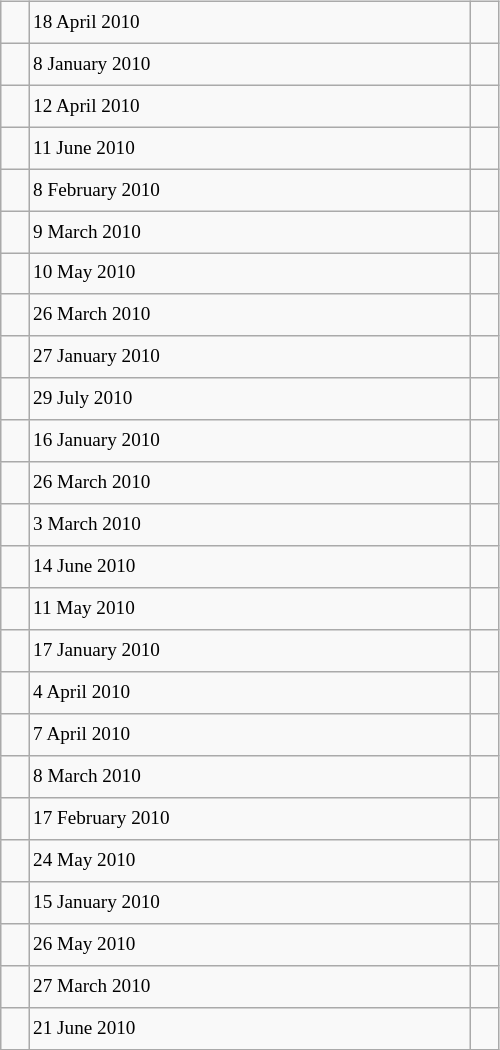<table class="wikitable" style="font-size: 80%; float: left; width: 26em; margin-right: 1em; height: 700px">
<tr>
<td></td>
<td>18 April 2010</td>
<td></td>
</tr>
<tr>
<td></td>
<td>8 January 2010</td>
<td></td>
</tr>
<tr>
<td></td>
<td>12 April 2010</td>
<td></td>
</tr>
<tr>
<td></td>
<td>11 June 2010</td>
<td></td>
</tr>
<tr>
<td></td>
<td>8 February 2010</td>
<td></td>
</tr>
<tr>
<td></td>
<td>9 March 2010</td>
<td></td>
</tr>
<tr>
<td></td>
<td>10 May 2010</td>
<td></td>
</tr>
<tr>
<td></td>
<td>26 March 2010</td>
<td></td>
</tr>
<tr>
<td></td>
<td>27 January 2010</td>
<td></td>
</tr>
<tr>
<td></td>
<td>29 July 2010</td>
<td></td>
</tr>
<tr>
<td></td>
<td>16 January 2010</td>
<td></td>
</tr>
<tr>
<td></td>
<td>26 March 2010</td>
<td></td>
</tr>
<tr>
<td></td>
<td>3 March 2010</td>
<td></td>
</tr>
<tr>
<td></td>
<td>14 June 2010</td>
<td></td>
</tr>
<tr>
<td></td>
<td>11 May 2010</td>
<td></td>
</tr>
<tr>
<td></td>
<td>17 January 2010</td>
<td></td>
</tr>
<tr>
<td></td>
<td>4 April 2010</td>
<td></td>
</tr>
<tr>
<td></td>
<td>7 April 2010</td>
<td></td>
</tr>
<tr>
<td></td>
<td>8 March 2010</td>
<td></td>
</tr>
<tr>
<td></td>
<td>17 February 2010</td>
<td></td>
</tr>
<tr>
<td></td>
<td>24 May 2010</td>
<td></td>
</tr>
<tr>
<td></td>
<td>15 January 2010</td>
<td></td>
</tr>
<tr>
<td></td>
<td>26 May 2010</td>
<td></td>
</tr>
<tr>
<td></td>
<td>27 March 2010</td>
<td></td>
</tr>
<tr>
<td></td>
<td>21 June 2010</td>
<td></td>
</tr>
</table>
